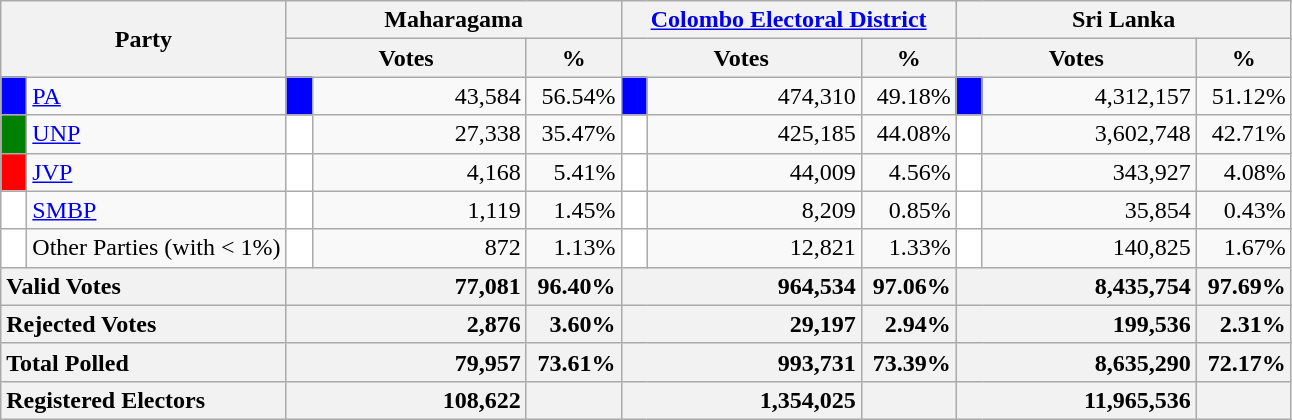<table class="wikitable">
<tr>
<th colspan="2" width="144px"rowspan="2">Party</th>
<th colspan="3" width="216px">Maharagama</th>
<th colspan="3" width="216px"><a href='#'>Colombo Electoral District</a></th>
<th colspan="3" width="216px">Sri Lanka</th>
</tr>
<tr>
<th colspan="2" width="144px">Votes</th>
<th>%</th>
<th colspan="2" width="144px">Votes</th>
<th>%</th>
<th colspan="2" width="144px">Votes</th>
<th>%</th>
</tr>
<tr>
<td style="background-color:blue;" width="10px"></td>
<td style="text-align:left;"><a href='#'>PA</a></td>
<td style="background-color:blue;" width="10px"></td>
<td style="text-align:right;">43,584</td>
<td style="text-align:right;">56.54%</td>
<td style="background-color:blue;" width="10px"></td>
<td style="text-align:right;">474,310</td>
<td style="text-align:right;">49.18%</td>
<td style="background-color:blue;" width="10px"></td>
<td style="text-align:right;">4,312,157</td>
<td style="text-align:right;">51.12%</td>
</tr>
<tr>
<td style="background-color:green;" width="10px"></td>
<td style="text-align:left;"><a href='#'>UNP</a></td>
<td style="background-color:white;" width="10px"></td>
<td style="text-align:right;">27,338</td>
<td style="text-align:right;">35.47%</td>
<td style="background-color:white;" width="10px"></td>
<td style="text-align:right;">425,185</td>
<td style="text-align:right;">44.08%</td>
<td style="background-color:white;" width="10px"></td>
<td style="text-align:right;">3,602,748</td>
<td style="text-align:right;">42.71%</td>
</tr>
<tr>
<td style="background-color:red;" width="10px"></td>
<td style="text-align:left;"><a href='#'>JVP</a></td>
<td style="background-color:white;" width="10px"></td>
<td style="text-align:right;">4,168</td>
<td style="text-align:right;">5.41%</td>
<td style="background-color:white;" width="10px"></td>
<td style="text-align:right;">44,009</td>
<td style="text-align:right;">4.56%</td>
<td style="background-color:white;" width="10px"></td>
<td style="text-align:right;">343,927</td>
<td style="text-align:right;">4.08%</td>
</tr>
<tr>
<td style="background-color:white;" width="10px"></td>
<td style="text-align:left;"><a href='#'>SMBP</a></td>
<td style="background-color:white;" width="10px"></td>
<td style="text-align:right;">1,119</td>
<td style="text-align:right;">1.45%</td>
<td style="background-color:white;" width="10px"></td>
<td style="text-align:right;">8,209</td>
<td style="text-align:right;">0.85%</td>
<td style="background-color:white;" width="10px"></td>
<td style="text-align:right;">35,854</td>
<td style="text-align:right;">0.43%</td>
</tr>
<tr>
<td style="background-color:white;" width="10px"></td>
<td style="text-align:left;">Other Parties (with < 1%)</td>
<td style="background-color:white;" width="10px"></td>
<td style="text-align:right;">872</td>
<td style="text-align:right;">1.13%</td>
<td style="background-color:white;" width="10px"></td>
<td style="text-align:right;">12,821</td>
<td style="text-align:right;">1.33%</td>
<td style="background-color:white;" width="10px"></td>
<td style="text-align:right;">140,825</td>
<td style="text-align:right;">1.67%</td>
</tr>
<tr>
<th colspan="2" width="144px"style="text-align:left;">Valid Votes</th>
<th style="text-align:right;"colspan="2" width="144px">77,081</th>
<th style="text-align:right;">96.40%</th>
<th style="text-align:right;"colspan="2" width="144px">964,534</th>
<th style="text-align:right;">97.06%</th>
<th style="text-align:right;"colspan="2" width="144px">8,435,754</th>
<th style="text-align:right;">97.69%</th>
</tr>
<tr>
<th colspan="2" width="144px"style="text-align:left;">Rejected Votes</th>
<th style="text-align:right;"colspan="2" width="144px">2,876</th>
<th style="text-align:right;">3.60%</th>
<th style="text-align:right;"colspan="2" width="144px">29,197</th>
<th style="text-align:right;">2.94%</th>
<th style="text-align:right;"colspan="2" width="144px">199,536</th>
<th style="text-align:right;">2.31%</th>
</tr>
<tr>
<th colspan="2" width="144px"style="text-align:left;">Total Polled</th>
<th style="text-align:right;"colspan="2" width="144px">79,957</th>
<th style="text-align:right;">73.61%</th>
<th style="text-align:right;"colspan="2" width="144px">993,731</th>
<th style="text-align:right;">73.39%</th>
<th style="text-align:right;"colspan="2" width="144px">8,635,290</th>
<th style="text-align:right;">72.17%</th>
</tr>
<tr>
<th colspan="2" width="144px"style="text-align:left;">Registered Electors</th>
<th style="text-align:right;"colspan="2" width="144px">108,622</th>
<th></th>
<th style="text-align:right;"colspan="2" width="144px">1,354,025</th>
<th></th>
<th style="text-align:right;"colspan="2" width="144px">11,965,536</th>
<th></th>
</tr>
</table>
